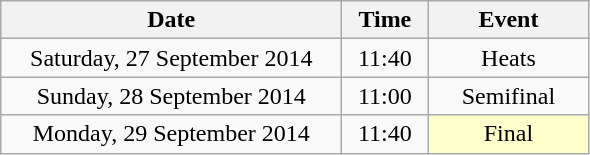<table class = "wikitable" style="text-align:center;">
<tr>
<th width=220>Date</th>
<th width=50>Time</th>
<th width=100>Event</th>
</tr>
<tr>
<td>Saturday, 27 September 2014</td>
<td>11:40</td>
<td>Heats</td>
</tr>
<tr>
<td>Sunday, 28 September 2014</td>
<td>11:00</td>
<td>Semifinal</td>
</tr>
<tr>
<td>Monday, 29 September 2014</td>
<td>11:40</td>
<td bgcolor=ffffcc>Final</td>
</tr>
</table>
